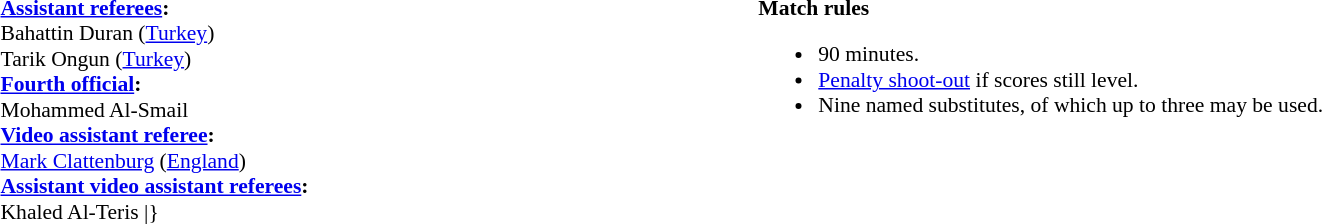<table width=100% style="font-size:90%">
<tr>
<td><br><strong><a href='#'>Assistant referees</a>:</strong>
<br>Bahattin Duran (<a href='#'>Turkey</a>)<br>Tarik Ongun (<a href='#'>Turkey</a>)
<br><strong><a href='#'>Fourth official</a>:</strong>
<br>Mohammed Al-Smail
<br><strong><a href='#'>Video assistant referee</a>:</strong>
<br><a href='#'>Mark Clattenburg</a> (<a href='#'>England</a>)
<br><strong><a href='#'>Assistant video assistant referees</a>:</strong>
<br>Khaled Al-Teris
<includeonly>|}</includeonly></td>
<td style="width:60%;vertical-align:top"><br><strong>Match rules</strong><ul><li>90 minutes.</li><li><a href='#'>Penalty shoot-out</a> if scores still level.</li><li>Nine named substitutes, of which up to three may be used.</li></ul></td>
</tr>
</table>
